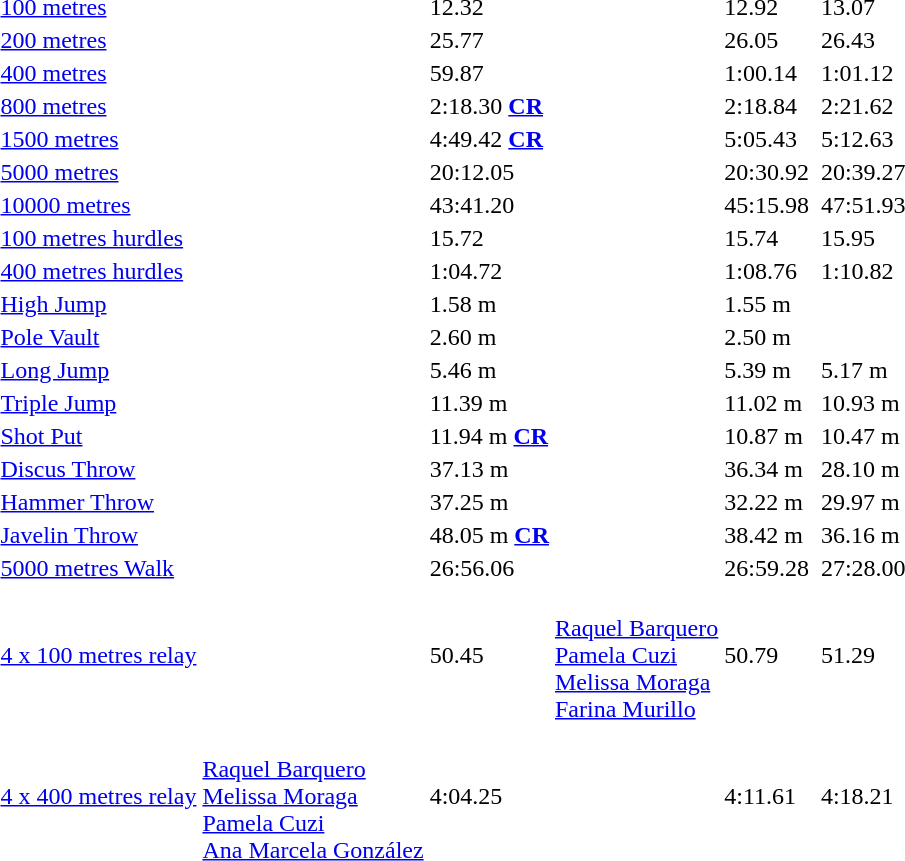<table>
<tr>
<td><a href='#'>100 metres</a></td>
<td></td>
<td>12.32</td>
<td></td>
<td>12.92</td>
<td></td>
<td>13.07</td>
</tr>
<tr>
<td><a href='#'>200 metres</a></td>
<td></td>
<td>25.77</td>
<td></td>
<td>26.05</td>
<td></td>
<td>26.43</td>
</tr>
<tr>
<td><a href='#'>400 metres</a></td>
<td></td>
<td>59.87</td>
<td></td>
<td>1:00.14</td>
<td></td>
<td>1:01.12</td>
</tr>
<tr>
<td><a href='#'>800 metres</a></td>
<td></td>
<td>2:18.30 <strong><a href='#'>CR</a></strong></td>
<td></td>
<td>2:18.84</td>
<td></td>
<td>2:21.62</td>
</tr>
<tr>
<td><a href='#'>1500 metres</a></td>
<td></td>
<td>4:49.42 <strong><a href='#'>CR</a></strong></td>
<td></td>
<td>5:05.43</td>
<td></td>
<td>5:12.63</td>
</tr>
<tr>
<td><a href='#'>5000 metres</a></td>
<td></td>
<td>20:12.05</td>
<td></td>
<td>20:30.92</td>
<td></td>
<td>20:39.27</td>
</tr>
<tr>
<td><a href='#'>10000 metres</a></td>
<td></td>
<td>43:41.20</td>
<td></td>
<td>45:15.98</td>
<td></td>
<td>47:51.93</td>
</tr>
<tr>
<td><a href='#'>100 metres hurdles</a></td>
<td></td>
<td>15.72</td>
<td></td>
<td>15.74</td>
<td></td>
<td>15.95</td>
</tr>
<tr>
<td><a href='#'>400 metres hurdles</a></td>
<td></td>
<td>1:04.72</td>
<td></td>
<td>1:08.76</td>
<td></td>
<td>1:10.82</td>
</tr>
<tr>
<td><a href='#'>High Jump</a></td>
<td></td>
<td>1.58 m</td>
<td></td>
<td>1.55 m</td>
<td></td>
<td></td>
</tr>
<tr>
<td><a href='#'>Pole Vault</a></td>
<td></td>
<td>2.60 m</td>
<td></td>
<td>2.50 m</td>
<td></td>
<td></td>
</tr>
<tr>
<td><a href='#'>Long Jump</a></td>
<td></td>
<td>5.46 m</td>
<td></td>
<td>5.39 m</td>
<td></td>
<td>5.17 m</td>
</tr>
<tr>
<td><a href='#'>Triple Jump</a></td>
<td></td>
<td>11.39 m</td>
<td></td>
<td>11.02 m</td>
<td></td>
<td>10.93 m</td>
</tr>
<tr>
<td><a href='#'>Shot Put</a></td>
<td></td>
<td>11.94 m <strong><a href='#'>CR</a></strong></td>
<td></td>
<td>10.87 m</td>
<td></td>
<td>10.47 m</td>
</tr>
<tr>
<td><a href='#'>Discus Throw</a></td>
<td></td>
<td>37.13 m</td>
<td></td>
<td>36.34 m</td>
<td></td>
<td>28.10 m</td>
</tr>
<tr>
<td><a href='#'>Hammer Throw</a></td>
<td></td>
<td>37.25 m</td>
<td></td>
<td>32.22 m</td>
<td></td>
<td>29.97 m</td>
</tr>
<tr>
<td><a href='#'>Javelin Throw</a></td>
<td></td>
<td>48.05 m <strong><a href='#'>CR</a></strong></td>
<td></td>
<td>38.42 m</td>
<td></td>
<td>36.16 m</td>
</tr>
<tr>
<td><a href='#'>5000 metres Walk</a></td>
<td></td>
<td>26:56.06</td>
<td></td>
<td>26:59.28</td>
<td></td>
<td>27:28.00</td>
</tr>
<tr>
<td><a href='#'>4 x 100 metres relay</a></td>
<td></td>
<td>50.45</td>
<td> <br> <a href='#'>Raquel Barquero</a> <br> <a href='#'>Pamela Cuzi</a> <br> <a href='#'>Melissa Moraga</a> <br> <a href='#'>Farina Murillo</a></td>
<td>50.79</td>
<td></td>
<td>51.29</td>
</tr>
<tr>
<td><a href='#'>4 x 400 metres relay</a></td>
<td> <br> <a href='#'>Raquel Barquero</a> <br> <a href='#'>Melissa Moraga</a> <br> <a href='#'>Pamela Cuzi</a> <br> <a href='#'>Ana Marcela González</a></td>
<td>4:04.25</td>
<td></td>
<td>4:11.61</td>
<td></td>
<td>4:18.21</td>
</tr>
</table>
